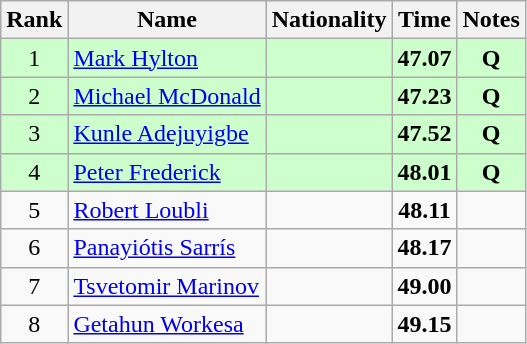<table class="wikitable sortable" style="text-align:center">
<tr>
<th>Rank</th>
<th>Name</th>
<th>Nationality</th>
<th>Time</th>
<th>Notes</th>
</tr>
<tr bgcolor=ccffcc>
<td>1</td>
<td align=left><a href='#'>Mark Hylton</a></td>
<td align=left></td>
<td><strong>47.07</strong></td>
<td><strong>Q</strong></td>
</tr>
<tr bgcolor=ccffcc>
<td>2</td>
<td align=left><a href='#'>Michael McDonald</a></td>
<td align=left></td>
<td><strong>47.23</strong></td>
<td><strong>Q</strong></td>
</tr>
<tr bgcolor=ccffcc>
<td>3</td>
<td align=left><a href='#'>Kunle Adejuyigbe</a></td>
<td align=left></td>
<td><strong>47.52</strong></td>
<td><strong>Q</strong></td>
</tr>
<tr bgcolor=ccffcc>
<td>4</td>
<td align=left><a href='#'>Peter Frederick</a></td>
<td align=left></td>
<td><strong>48.01</strong></td>
<td><strong>Q</strong></td>
</tr>
<tr>
<td>5</td>
<td align=left><a href='#'>Robert Loubli</a></td>
<td align=left></td>
<td><strong>48.11</strong></td>
<td></td>
</tr>
<tr>
<td>6</td>
<td align=left><a href='#'>Panayiótis Sarrís</a></td>
<td align=left></td>
<td><strong>48.17</strong></td>
<td></td>
</tr>
<tr>
<td>7</td>
<td align=left><a href='#'>Tsvetomir Marinov</a></td>
<td align=left></td>
<td><strong>49.00</strong></td>
<td></td>
</tr>
<tr>
<td>8</td>
<td align=left><a href='#'>Getahun Workesa</a></td>
<td align=left></td>
<td><strong>49.15</strong></td>
<td></td>
</tr>
</table>
